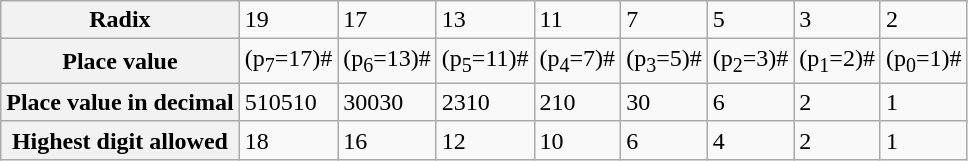<table class="wikitable">
<tr>
<th>Radix</th>
<td>19</td>
<td>17</td>
<td>13</td>
<td>11</td>
<td>7</td>
<td>5</td>
<td>3</td>
<td>2</td>
</tr>
<tr>
<th>Place value</th>
<td>(p<sub>7</sub>=17)#</td>
<td>(p<sub>6</sub>=13)#</td>
<td>(p<sub>5</sub>=11)#</td>
<td>(p<sub>4</sub>=7)#</td>
<td>(p<sub>3</sub>=5)#</td>
<td>(p<sub>2</sub>=3)#</td>
<td>(p<sub>1</sub>=2)#</td>
<td>(p<sub>0</sub>=1)#</td>
</tr>
<tr>
<th>Place value in decimal</th>
<td>510510</td>
<td>30030</td>
<td>2310</td>
<td>210</td>
<td>30</td>
<td>6</td>
<td>2</td>
<td>1</td>
</tr>
<tr>
<th>Highest digit allowed</th>
<td>18</td>
<td>16</td>
<td>12</td>
<td>10</td>
<td>6</td>
<td>4</td>
<td>2</td>
<td>1</td>
</tr>
</table>
